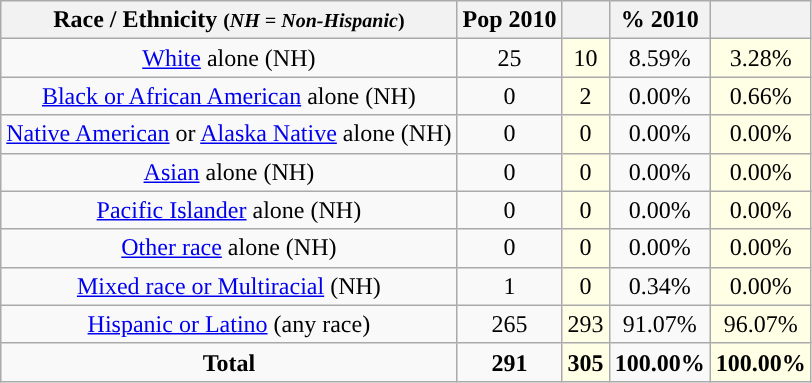<table class="wikitable" style="text-align:center;">
<tr>
<th>Race / Ethnicity <small>(<em>NH = Non-Hispanic</em>)</small></th>
<th>Pop 2010</th>
<th></th>
<th>% 2010</th>
<th></th>
</tr>
<tr>
<td><a href='#'>White</a> alone (NH)</td>
<td>25</td>
<td style='background: #ffffe6;'>10</td>
<td>8.59%</td>
<td style='background: #ffffe6;'>3.28%</td>
</tr>
<tr>
<td><a href='#'>Black or African American</a> alone (NH)</td>
<td>0</td>
<td style='background: #ffffe6;'>2</td>
<td>0.00%</td>
<td style='background: #ffffe6;'>0.66%</td>
</tr>
<tr>
<td><a href='#'>Native American</a> or <a href='#'>Alaska Native</a> alone (NH)</td>
<td>0</td>
<td style='background: #ffffe6;'>0</td>
<td>0.00%</td>
<td style='background: #ffffe6;'>0.00%</td>
</tr>
<tr>
<td><a href='#'>Asian</a> alone (NH)</td>
<td>0</td>
<td style='background: #ffffe6;'>0</td>
<td>0.00%</td>
<td style='background: #ffffe6;'>0.00%</td>
</tr>
<tr>
<td><a href='#'>Pacific Islander</a> alone (NH)</td>
<td>0</td>
<td style='background: #ffffe6;'>0</td>
<td>0.00%</td>
<td style='background: #ffffe6;'>0.00%</td>
</tr>
<tr>
<td><a href='#'>Other race</a> alone (NH)</td>
<td>0</td>
<td style='background: #ffffe6;'>0</td>
<td>0.00%</td>
<td style='background: #ffffe6;'>0.00%</td>
</tr>
<tr>
<td><a href='#'>Mixed race or Multiracial</a> (NH)</td>
<td>1</td>
<td style='background: #ffffe6;'>0</td>
<td>0.34%</td>
<td style='background: #ffffe6;'>0.00%</td>
</tr>
<tr>
<td><a href='#'>Hispanic or Latino</a> (any race)</td>
<td>265</td>
<td style='background: #ffffe6;'>293</td>
<td>91.07%</td>
<td style='background: #ffffe6;'>96.07%</td>
</tr>
<tr>
<td><strong>Total</strong></td>
<td><strong>291</strong></td>
<td style='background: #ffffe6;'><strong>305</strong></td>
<td><strong>100.00%</strong></td>
<td style='background: #ffffe6;'><strong>100.00%</strong></td>
</tr>
</table>
